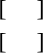<table>
<tr align=center>
<td>[</td>
<td></td>
<td></td>
<td></td>
<td></td>
<td>]</td>
</tr>
<tr align=center>
<td>[</td>
<td></td>
<td></td>
<td></td>
<td></td>
<td>]</td>
</tr>
</table>
